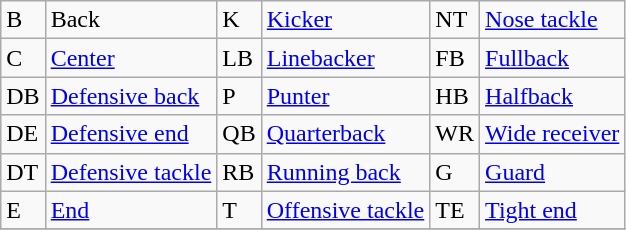<table class=wikitable>
<tr>
<td>B</td>
<td>Back</td>
<td>K</td>
<td><a href='#'>Kicker</a></td>
<td>NT</td>
<td><a href='#'>Nose tackle</a></td>
</tr>
<tr>
<td>C</td>
<td><a href='#'>Center</a></td>
<td>LB</td>
<td><a href='#'>Linebacker</a></td>
<td>FB</td>
<td><a href='#'>Fullback</a></td>
</tr>
<tr>
<td>DB</td>
<td><a href='#'>Defensive back</a></td>
<td>P</td>
<td><a href='#'>Punter</a></td>
<td>HB</td>
<td><a href='#'>Halfback</a></td>
</tr>
<tr>
<td>DE</td>
<td><a href='#'>Defensive end</a></td>
<td>QB</td>
<td><a href='#'>Quarterback</a></td>
<td>WR</td>
<td><a href='#'>Wide receiver</a></td>
</tr>
<tr>
<td>DT</td>
<td><a href='#'>Defensive tackle</a></td>
<td>RB</td>
<td><a href='#'>Running back</a></td>
<td>G</td>
<td><a href='#'>Guard</a></td>
</tr>
<tr>
<td>E</td>
<td><a href='#'>End</a></td>
<td>T</td>
<td><a href='#'>Offensive tackle</a></td>
<td>TE</td>
<td><a href='#'>Tight end</a></td>
</tr>
<tr>
</tr>
</table>
